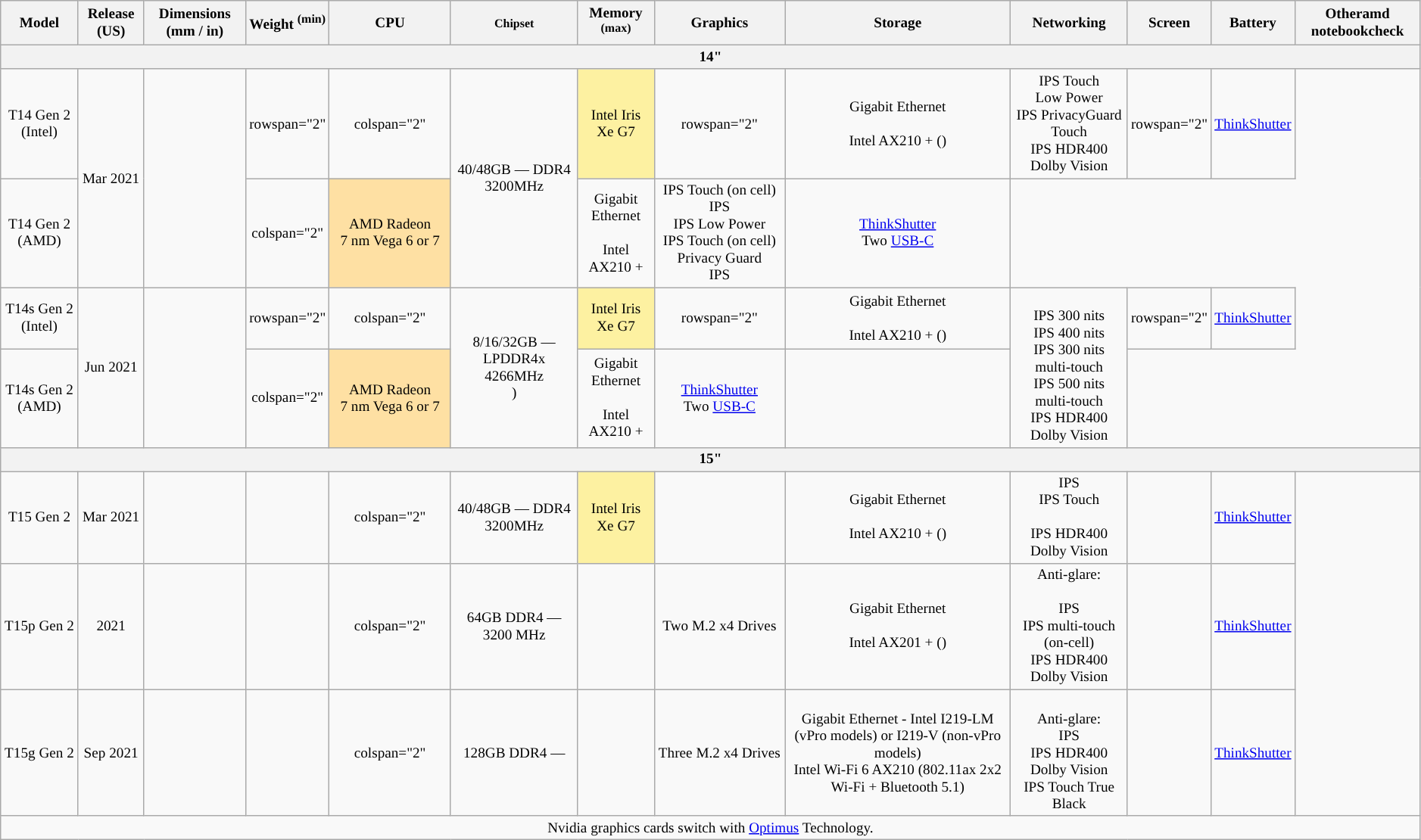<table class="wikitable" style="font-size: 80%; text-align: center; min-width: 80%;">
<tr>
<th>Model</th>
<th>Release (US)</th>
<th>Dimensions (mm / in)</th>
<th>Weight <sup>(min)</sup></th>
<th>CPU</th>
<th><small>Chipset</small></th>
<th>Memory <sup>(max)</sup></th>
<th>Graphics</th>
<th>Storage</th>
<th>Networking</th>
<th>Screen</th>
<th>Battery</th>
<th>Otheramd notebookcheck</th>
</tr>
<tr>
<th colspan="13">14"</th>
</tr>
<tr>
<td>T14 Gen 2 (Intel)</td>
<td rowspan="2">Mar 2021</td>
<td rowspan="2"></td>
<td>rowspan="2" </td>
<td>colspan="2" </td>
<td rowspan="2" style="background:">40/48GB — DDR4 3200MHz<br> </td>
<td style="background:#fdf1a1;">Intel Iris Xe G7<br></td>
<td>rowspan="2" </td>
<td>Gigabit Ethernet<br><br>Intel  AX210 +  ()<br><small></small></td>
<td style="background:"> IPS Touch<br> Low Power<br> IPS PrivacyGuard Touch<br> IPS HDR400 Dolby Vision</td>
<td>rowspan="2" </td>
<td><a href='#'>ThinkShutter</a><br></td>
</tr>
<tr>
<td>T14 Gen 2 (AMD)</td>
<td>colspan="2" </td>
<td style="background:#fee0a3;">AMD Radeon 7 nm Vega 6 or 7</td>
<td>Gigabit Ethernet<br><br>Intel  AX210 + <br><small></small></td>
<td style="background:"> IPS Touch (on cell) <br> IPS <br> IPS Low Power<br> IPS Touch (on cell) Privacy Guard<br> IPS</td>
<td><a href='#'>ThinkShutter</a><br>Two <a href='#'>USB-C</a>  </td>
</tr>
<tr>
<td>T14s Gen 2 (Intel)</td>
<td rowspan="2">Jun 2021</td>
<td rowspan="2"></td>
<td>rowspan="2" </td>
<td>colspan="2" </td>
<td rowspan="2" style="background:">8/16/32GB — LPDDR4x 4266MHz<br>)</td>
<td style="background:#fdf1a1;">Intel Iris Xe G7</td>
<td>rowspan="2" </td>
<td> Gigabit Ethernet<br><br>Intel  AX210 +  ()<br><small></small></td>
<td rowspan="2" style="background:"><br> IPS 300 nits<br>
 IPS 400 nits<br>
 IPS 300 nits multi-touch<br>
 IPS 500 nits multi-touch<br> IPS HDR400 Dolby Vision</td>
<td>rowspan="2"  </td>
<td><a href='#'>ThinkShutter</a><br></td>
</tr>
<tr>
<td>T14s Gen 2 (AMD)</td>
<td>colspan="2" </td>
<td style="background:#fee0a3;">AMD Radeon 7 nm Vega 6 or 7</td>
<td> Gigabit Ethernet<br><br>Intel  AX210 + <br><small></small></td>
<td><a href='#'>ThinkShutter</a><br>Two <a href='#'>USB-C</a>  </td>
</tr>
<tr>
<th colspan="13">15"</th>
</tr>
<tr>
<td>T15 Gen 2</td>
<td>Mar 2021</td>
<td></td>
<td></td>
<td>colspan="2" </td>
<td style="background:">40/48GB — DDR4 3200MHz<br> </td>
<td style="background:#fdf1a1;">Intel Iris Xe G7<br></td>
<td></td>
<td>Gigabit Ethernet<br><br>Intel  AX210 +  ()<br><small></small></td>
<td style="background:"> IPS <br> IPS Touch<br><br> IPS HDR400 Dolby Vision</td>
<td> </td>
<td><a href='#'>ThinkShutter</a><br></td>
</tr>
<tr>
<td>T15p Gen 2</td>
<td>2021</td>
<td></td>
<td></td>
<td>colspan="2" </td>
<td style="background:">64GB DDR4 — 3200 MHz </td>
<td></td>
<td style="background:">Two M.2 x4 Drives</td>
<td>Gigabit Ethernet<br><br>Intel  AX201 +  ()<br><small></small></td>
<td style="background:">Anti-glare: <br><br> IPS <br>
 IPS multi-touch (on-cell)<br>
 IPS HDR400 Dolby Vision</td>
<td> </td>
<td><a href='#'>ThinkShutter</a><br></td>
</tr>
<tr>
<td>T15g Gen 2</td>
<td>Sep 2021</td>
<td></td>
<td></td>
<td>colspan="2" </td>
<td style="background:">128GB DDR4 — <br></td>
<td></td>
<td style="background:">Three M.2 x4 Drives</td>
<td>Gigabit Ethernet - Intel I219-LM (vPro models) or I219-V (non-vPro models)<br>Intel Wi-Fi 6 AX210 (802.11ax 2x2 Wi-Fi + Bluetooth 5.1)
<br><small></small></td>
<td style="background:"><br>Anti-glare: <br>
 IPS<br>
 IPS HDR400 Dolby Vision<br>
 IPS Touch True Black</td>
<td> </td>
<td><a href='#'>ThinkShutter</a><br></td>
</tr>
<tr>
<td colspan="13">Nvidia graphics cards switch with <a href='#'>Optimus</a> Technology.</td>
</tr>
</table>
